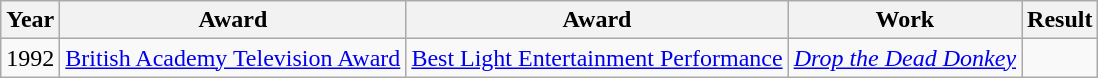<table class="wikitable">
<tr>
<th>Year</th>
<th>Award</th>
<th>Award</th>
<th>Work</th>
<th>Result</th>
</tr>
<tr>
<td>1992</td>
<td><a href='#'>British Academy Television Award</a></td>
<td><a href='#'>Best Light Entertainment Performance</a></td>
<td><em><a href='#'>Drop the Dead Donkey</a></em></td>
<td></td>
</tr>
</table>
